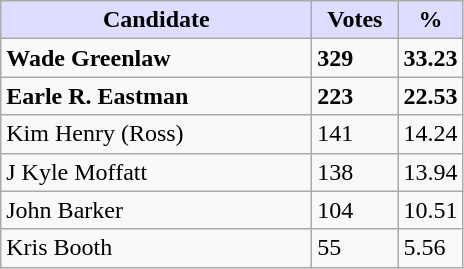<table class="wikitable">
<tr>
<th style="background:#ddf; width:200px;">Candidate</th>
<th style="background:#ddf; width:50px;">Votes</th>
<th style="background:#ddf; width:30px;">%</th>
</tr>
<tr>
<td><strong>Wade Greenlaw</strong></td>
<td><strong>329</strong></td>
<td><strong>33.23</strong></td>
</tr>
<tr>
<td><strong>Earle R. Eastman</strong></td>
<td><strong>223</strong></td>
<td><strong>22.53</strong></td>
</tr>
<tr>
<td>Kim Henry (Ross)</td>
<td>141</td>
<td>14.24</td>
</tr>
<tr>
<td>J Kyle Moffatt</td>
<td>138</td>
<td>13.94</td>
</tr>
<tr>
<td>John Barker</td>
<td>104</td>
<td>10.51</td>
</tr>
<tr>
<td>Kris Booth</td>
<td>55</td>
<td>5.56</td>
</tr>
</table>
